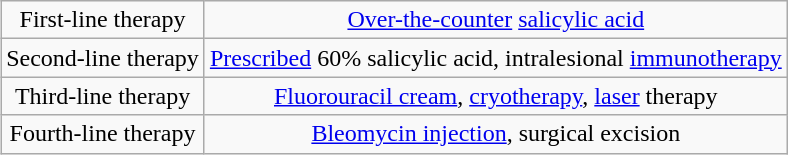<table class="wikitable" style = "float: right; margin-left:15px; text-align:center">
<tr>
<td>First-line therapy</td>
<td><a href='#'>Over-the-counter</a> <a href='#'>salicylic acid</a></td>
</tr>
<tr>
<td>Second-line therapy</td>
<td><a href='#'>Prescribed</a> 60% salicylic acid,  intralesional <a href='#'>immunotherapy</a></td>
</tr>
<tr>
<td>Third-line therapy</td>
<td><a href='#'>Fluorouracil cream</a>, <a href='#'>cryotherapy</a>, <a href='#'>laser</a> therapy</td>
</tr>
<tr>
<td>Fourth-line therapy</td>
<td><a href='#'>Bleomycin injection</a>, surgical excision</td>
</tr>
</table>
